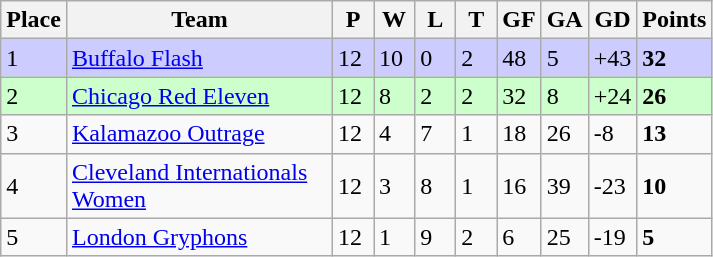<table class="wikitable">
<tr>
<th>Place</th>
<th width="170">Team</th>
<th width="20">P</th>
<th width="20">W</th>
<th width="20">L</th>
<th width="20">T</th>
<th width="20">GF</th>
<th width="20">GA</th>
<th width="25">GD</th>
<th>Points</th>
</tr>
<tr bgcolor="#ccccff">
<td>1</td>
<td><a href='#'>Buffalo Flash</a></td>
<td>12</td>
<td>10</td>
<td>0</td>
<td>2</td>
<td>48</td>
<td>5</td>
<td>+43</td>
<td><strong>32</strong></td>
</tr>
<tr bgcolor="#ccffcc">
<td>2</td>
<td><a href='#'>Chicago Red Eleven</a></td>
<td>12</td>
<td>8</td>
<td>2</td>
<td>2</td>
<td>32</td>
<td>8</td>
<td>+24</td>
<td><strong>26</strong></td>
</tr>
<tr>
<td>3</td>
<td><a href='#'>Kalamazoo Outrage</a></td>
<td>12</td>
<td>4</td>
<td>7</td>
<td>1</td>
<td>18</td>
<td>26</td>
<td>-8</td>
<td><strong>13</strong></td>
</tr>
<tr>
<td>4</td>
<td><a href='#'>Cleveland Internationals Women</a></td>
<td>12</td>
<td>3</td>
<td>8</td>
<td>1</td>
<td>16</td>
<td>39</td>
<td>-23</td>
<td><strong>10</strong></td>
</tr>
<tr>
<td>5</td>
<td><a href='#'>London Gryphons</a></td>
<td>12</td>
<td>1</td>
<td>9</td>
<td>2</td>
<td>6</td>
<td>25</td>
<td>-19</td>
<td><strong>5</strong></td>
</tr>
</table>
